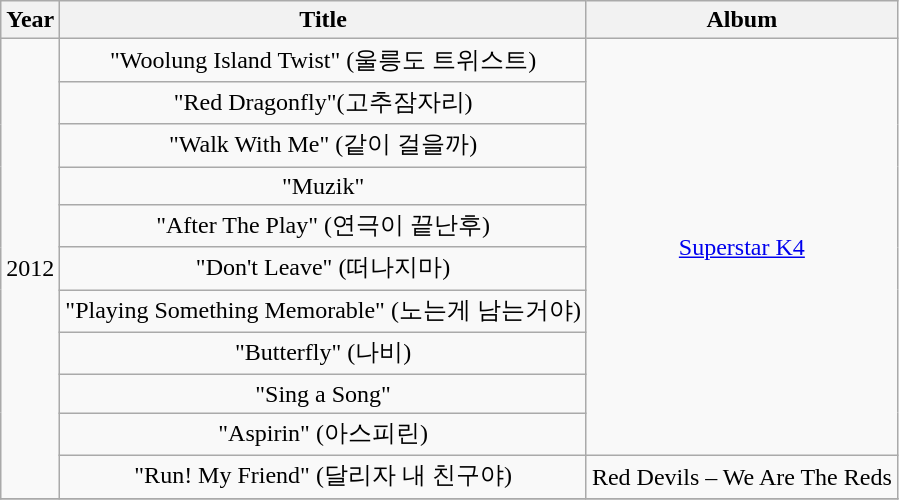<table class="wikitable" style="text-align:center;">
<tr>
<th>Year</th>
<th>Title</th>
<th>Album</th>
</tr>
<tr>
<td rowspan="11">2012</td>
<td>"Woolung Island Twist" (울릉도 트위스트)</td>
<td rowspan="10"><a href='#'>Superstar K4</a></td>
</tr>
<tr>
<td>"Red Dragonfly"(고추잠자리)</td>
</tr>
<tr>
<td>"Walk With Me" (같이 걸을까)</td>
</tr>
<tr>
<td>"Muzik"</td>
</tr>
<tr>
<td>"After The Play" (연극이 끝난후)</td>
</tr>
<tr>
<td>"Don't Leave" (떠나지마)</td>
</tr>
<tr>
<td>"Playing Something Memorable" (노는게 남는거야)</td>
</tr>
<tr>
<td>"Butterfly" (나비)</td>
</tr>
<tr>
<td>"Sing a Song"</td>
</tr>
<tr>
<td>"Aspirin" (아스피린)</td>
</tr>
<tr>
<td>"Run! My Friend" (달리자 내 친구야)</td>
<td>Red Devils – We Are The Reds</td>
</tr>
<tr>
</tr>
</table>
